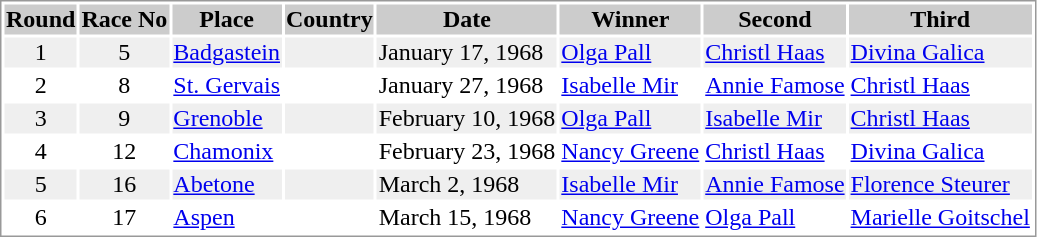<table border="0" style="border: 1px solid #999; background-color:#FFFFFF; text-align:center">
<tr align="center" bgcolor="#CCCCCC">
<th>Round</th>
<th>Race No</th>
<th>Place</th>
<th>Country</th>
<th>Date</th>
<th>Winner</th>
<th>Second</th>
<th>Third</th>
</tr>
<tr bgcolor="#EFEFEF">
<td>1</td>
<td>5</td>
<td align="left"><a href='#'>Badgastein</a></td>
<td align="left"></td>
<td align="left">January 17, 1968</td>
<td align="left"> <a href='#'>Olga Pall</a></td>
<td align="left"> <a href='#'>Christl Haas</a></td>
<td align="left"> <a href='#'>Divina Galica</a></td>
</tr>
<tr>
<td>2</td>
<td>8</td>
<td align="left"><a href='#'>St. Gervais</a></td>
<td align="left"></td>
<td align="left">January 27, 1968</td>
<td align="left"> <a href='#'>Isabelle Mir</a></td>
<td align="left"> <a href='#'>Annie Famose</a></td>
<td align="left"> <a href='#'>Christl Haas</a></td>
</tr>
<tr bgcolor="#EFEFEF">
<td>3</td>
<td>9</td>
<td align="left"><a href='#'>Grenoble</a></td>
<td align="left"></td>
<td align="left">February 10, 1968</td>
<td align="left"> <a href='#'>Olga Pall</a></td>
<td align="left"> <a href='#'>Isabelle Mir</a></td>
<td align="left"> <a href='#'>Christl Haas</a></td>
</tr>
<tr>
<td>4</td>
<td>12</td>
<td align="left"><a href='#'>Chamonix</a></td>
<td align="left"></td>
<td align="left">February 23, 1968</td>
<td align="left"> <a href='#'>Nancy Greene</a></td>
<td align="left"> <a href='#'>Christl Haas</a></td>
<td align="left"> <a href='#'>Divina Galica</a></td>
</tr>
<tr bgcolor="#EFEFEF">
<td>5</td>
<td>16</td>
<td align="left"><a href='#'>Abetone</a></td>
<td align="left"></td>
<td align="left">March 2, 1968</td>
<td align="left"> <a href='#'>Isabelle Mir</a></td>
<td align="left"> <a href='#'>Annie Famose</a></td>
<td align="left"> <a href='#'>Florence Steurer</a></td>
</tr>
<tr>
<td>6</td>
<td>17</td>
<td align="left"><a href='#'>Aspen</a></td>
<td align="left"></td>
<td align="left">March 15, 1968</td>
<td align="left"> <a href='#'>Nancy Greene</a></td>
<td align="left"> <a href='#'>Olga Pall</a></td>
<td align="left"> <a href='#'>Marielle Goitschel</a></td>
</tr>
</table>
